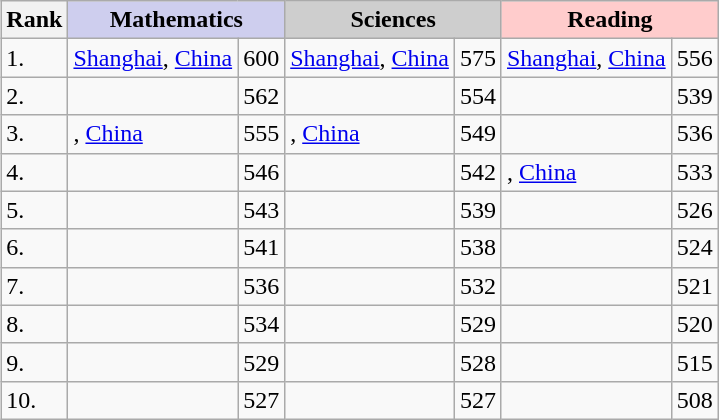<table class="wikitable" style="float: right; margin-left: 1em;">
<tr>
<th scope="col">Rank</th>
<th scope="col" colspan="2" style="background:#ceceee;">Mathematics</th>
<th scope="col" colspan="2" style="background:#cecece;">Sciences</th>
<th scope="col" colspan="2" style="background:#fcc;">Reading</th>
</tr>
<tr>
<td>1.</td>
<td> <a href='#'>Shanghai</a>, <a href='#'>China</a></td>
<td>600</td>
<td> <a href='#'>Shanghai</a>, <a href='#'>China</a></td>
<td>575</td>
<td> <a href='#'>Shanghai</a>, <a href='#'>China</a></td>
<td>556</td>
</tr>
<tr>
<td>2.</td>
<td></td>
<td>562</td>
<td></td>
<td>554</td>
<td></td>
<td>539</td>
</tr>
<tr>
<td>3.</td>
<td>, <a href='#'>China</a></td>
<td>555</td>
<td>, <a href='#'>China</a></td>
<td>549</td>
<td></td>
<td>536</td>
</tr>
<tr>
<td>4.</td>
<td></td>
<td>546</td>
<td></td>
<td>542</td>
<td>, <a href='#'>China</a></td>
<td>533</td>
</tr>
<tr>
<td>5.</td>
<td></td>
<td>543</td>
<td></td>
<td>539</td>
<td></td>
<td>526</td>
</tr>
<tr>
<td>6.</td>
<td></td>
<td>541</td>
<td></td>
<td>538</td>
<td></td>
<td>524</td>
</tr>
<tr>
<td>7.</td>
<td></td>
<td>536</td>
<td></td>
<td>532</td>
<td></td>
<td>521</td>
</tr>
<tr>
<td>8.</td>
<td></td>
<td>534</td>
<td></td>
<td>529</td>
<td></td>
<td>520</td>
</tr>
<tr>
<td>9.</td>
<td></td>
<td>529</td>
<td></td>
<td>528</td>
<td></td>
<td>515</td>
</tr>
<tr>
<td>10.</td>
<td></td>
<td>527</td>
<td></td>
<td>527</td>
<td></td>
<td>508</td>
</tr>
</table>
